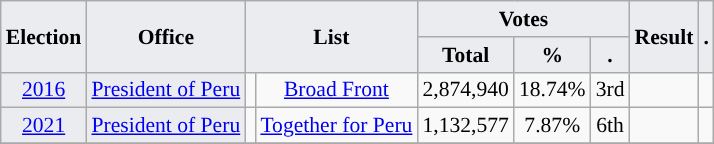<table class="wikitable" style="font-size:90%; text-align:center;">
<tr>
<th style="background-color:#EAECF0;" rowspan=2>Election</th>
<th style="background-color:#EAECF0;" rowspan=2>Office</th>
<th style="background-color:#EAECF0;" colspan=2 rowspan=2>List</th>
<th style="background-color:#EAECF0;" colspan=3>Votes</th>
<th style="background-color:#EAECF0;" rowspan=2>Result</th>
<th style="background-color:#EAECF0;" rowspan=2>.</th>
</tr>
<tr>
<th style="background-color:#EAECF0;">Total</th>
<th style="background-color:#EAECF0;">%</th>
<th style="background-color:#EAECF0;">.</th>
</tr>
<tr>
<td style="background-color:#EAECF0;"><a href='#'>2016</a></td>
<td style="background-color:#EAECF0;”"><a href='#'>President of Peru</a></td>
<td style="background-color:"></td>
<td><a href='#'>Broad Front</a></td>
<td>2,874,940</td>
<td>18.74%</td>
<td>3rd</td>
<td></td>
<td></td>
</tr>
<tr>
<td style="background-color:#EAECF0;"><a href='#'>2021</a></td>
<td style="background-color:#EAECF0;”"><a href='#'>President of Peru</a></td>
<td style="background-color:"></td>
<td><a href='#'>Together for Peru</a></td>
<td>1,132,577</td>
<td>7.87%</td>
<td>6th</td>
<td></td>
<td></td>
</tr>
<tr>
</tr>
</table>
